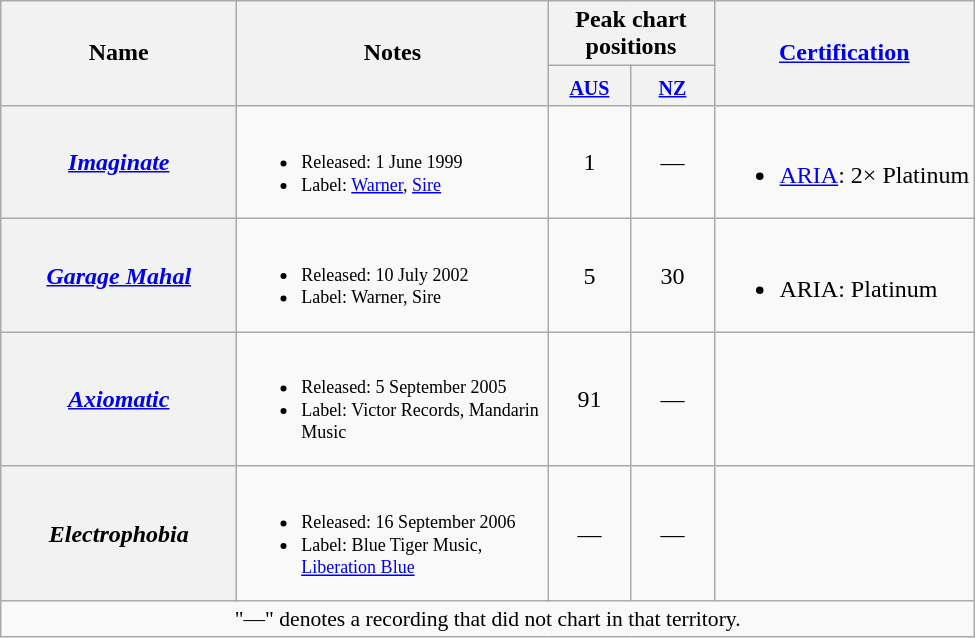<table class="wikitable plainrowheaders">
<tr>
<th width=150 rowspan="2">Name</th>
<th width=200 rowspan="2">Notes</th>
<th colspan="2">Peak chart positions</th>
<th rowspan="2"><a href='#'>Certification</a></th>
</tr>
<tr style="line-height:1.2">
<th style="width:3em;"><small><a href='#'>AUS</a><br></small></th>
<th style="width:3em;"><small><a href='#'>NZ</a><br></small></th>
</tr>
<tr>
<th scope="row"><em><a href='#'>Imaginate</a></em></th>
<td style="font-size: 9pt"><br><ul><li>Released: 1 June 1999</li><li>Label: <a href='#'>Warner</a>, <a href='#'>Sire</a></li></ul></td>
<td align="center">1</td>
<td align="center">—</td>
<td><br><ul><li><a href='#'>ARIA</a>: 2× Platinum</li></ul></td>
</tr>
<tr>
<th scope="row"><em><a href='#'>Garage Mahal</a></em></th>
<td style="font-size: 9pt"><br><ul><li>Released: 10 July 2002</li><li>Label: Warner, Sire</li></ul></td>
<td align="center">5</td>
<td align="center">30</td>
<td><br><ul><li>ARIA: Platinum</li></ul></td>
</tr>
<tr>
<th scope="row"><em><a href='#'>Axiomatic</a></em></th>
<td style="font-size: 9pt"><br><ul><li>Released: 5 September 2005</li><li>Label: Victor Records, Mandarin Music</li></ul></td>
<td align="center">91</td>
<td align="center">—</td>
<td></td>
</tr>
<tr>
<th scope="row"><em>Electrophobia</em></th>
<td style="font-size: 9pt"><br><ul><li>Released: 16 September 2006</li><li>Label: Blue Tiger Music, <a href='#'>Liberation Blue</a></li></ul></td>
<td align="center">—</td>
<td align="center">—</td>
<td></td>
</tr>
<tr>
<td align="center" colspan="5" style="font-size:90%">"—" denotes a recording that did not chart in that territory.</td>
</tr>
</table>
